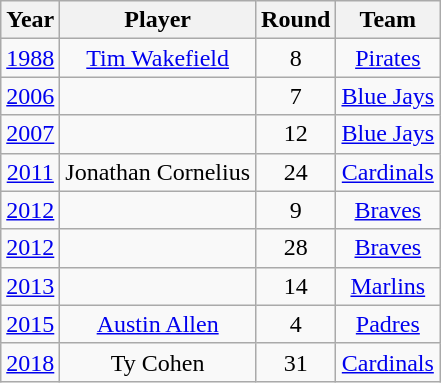<table class="wikitable sortable">
<tr>
<th>Year</th>
<th>Player</th>
<th>Round</th>
<th>Team</th>
</tr>
<tr valign="center">
<td align="center"><a href='#'>1988</a></td>
<td align="center"><a href='#'>Tim Wakefield</a></td>
<td align="center">8</td>
<td align="center"><a href='#'>Pirates</a></td>
</tr>
<tr valign="center">
<td align="center"><a href='#'>2006</a></td>
<td align="center"></td>
<td align="center">7</td>
<td align="center"><a href='#'>Blue Jays</a></td>
</tr>
<tr valign="center">
<td align="center"><a href='#'>2007</a></td>
<td align="center"></td>
<td align="center">12</td>
<td align="center"><a href='#'>Blue Jays</a></td>
</tr>
<tr valign="center">
<td align="center"><a href='#'>2011</a></td>
<td align="center">Jonathan Cornelius</td>
<td align="center">24</td>
<td align="center"><a href='#'>Cardinals</a></td>
</tr>
<tr valign="center">
<td align="center"><a href='#'>2012</a></td>
<td align="center"></td>
<td align="center">9</td>
<td align="center"><a href='#'>Braves</a></td>
</tr>
<tr valign="center">
<td align="center"><a href='#'>2012</a></td>
<td align="center"></td>
<td align="center">28</td>
<td align="center"><a href='#'>Braves</a></td>
</tr>
<tr valign="center">
<td align="center"><a href='#'>2013</a></td>
<td align="center"></td>
<td align="center">14</td>
<td align="center"><a href='#'>Marlins</a></td>
</tr>
<tr valign="center">
<td align="center"><a href='#'>2015</a></td>
<td align="center"><a href='#'>Austin Allen</a></td>
<td align="center">4</td>
<td align="center"><a href='#'>Padres</a></td>
</tr>
<tr valign="center">
<td align="center"><a href='#'>2018</a></td>
<td align="center">Ty Cohen</td>
<td align="center">31</td>
<td align="center"><a href='#'>Cardinals</a></td>
</tr>
</table>
